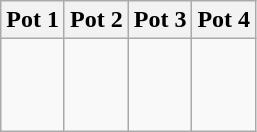<table class="wikitable">
<tr>
<th>Pot 1</th>
<th>Pot 2</th>
<th>Pot 3</th>
<th>Pot 4</th>
</tr>
<tr>
<td style="vertical-align: top;"><br><br><br></td>
<td style="vertical-align: top;"><br><br><br></td>
<td style="vertical-align: top;"><br><br><br></td>
<td style="vertical-align: top;"><br><br><br></td>
</tr>
</table>
